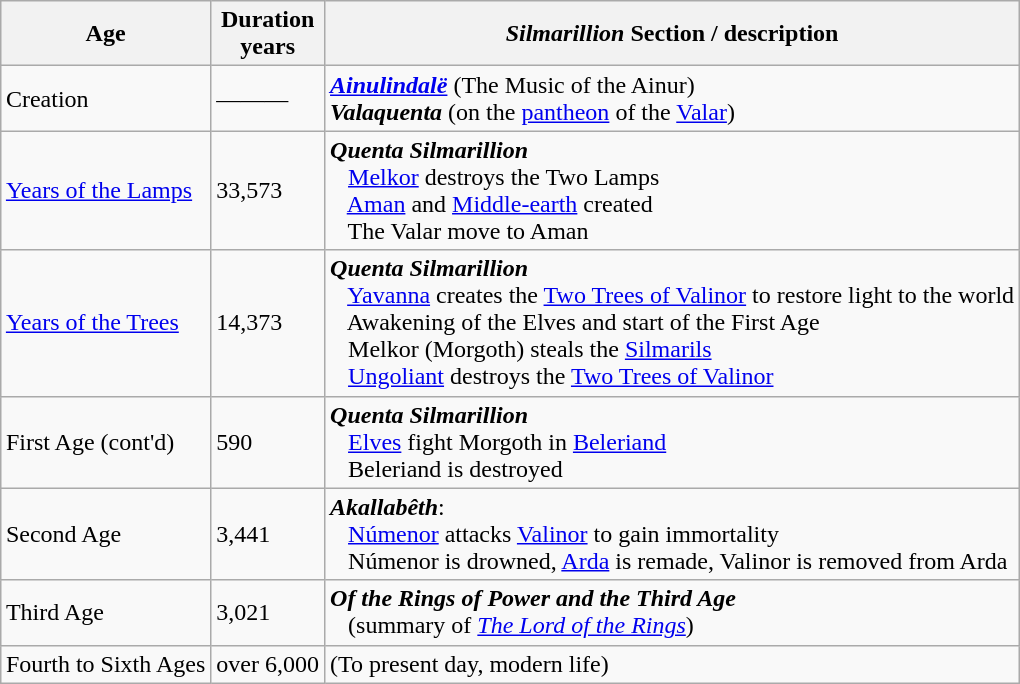<table class="wikitable" style="margin-left: auto; margin-right: auto; border: none;">
<tr>
<th>Age<br></th>
<th>Duration<br> years</th>
<th><em>Silmarillion</em> Section / description</th>
</tr>
<tr>
<td>Creation</td>
<td>———</td>
<td><strong><em><a href='#'>Ainulindalë</a></em></strong> (The Music of the Ainur)<br><strong><em>Valaquenta</em></strong> (on the <a href='#'>pantheon</a> of the <a href='#'>Valar</a>)</td>
</tr>
<tr>
<td><a href='#'>Years of the Lamps</a></td>
<td>33,573</td>
<td><strong><em>Quenta Silmarillion</em></strong><br>   <a href='#'>Melkor</a> destroys the Two Lamps<br>   <a href='#'>Aman</a> and <a href='#'>Middle-earth</a> created<br>   The Valar move to Aman</td>
</tr>
<tr>
<td><a href='#'>Years of the Trees</a></td>
<td>14,373</td>
<td><strong><em>Quenta Silmarillion</em></strong><br>   <a href='#'>Yavanna</a> creates the <a href='#'>Two Trees of Valinor</a> to restore light to the world<br>   Awakening of the Elves and start of the First Age<br>   Melkor (Morgoth) steals the <a href='#'>Silmarils</a><br>   <a href='#'>Ungoliant</a> destroys the <a href='#'>Two Trees of Valinor</a></td>
</tr>
<tr>
<td>First Age (cont'd)</td>
<td>590</td>
<td><strong><em>Quenta Silmarillion</em></strong><br>   <a href='#'>Elves</a> fight Morgoth in <a href='#'>Beleriand</a><br>   Beleriand is destroyed</td>
</tr>
<tr>
<td>Second Age</td>
<td>3,441</td>
<td><strong><em>Akallabêth</em></strong>:<br>   <a href='#'>Númenor</a> attacks <a href='#'>Valinor</a> to gain immortality<br>   Númenor is drowned, <a href='#'>Arda</a> is remade, Valinor is removed from Arda</td>
</tr>
<tr>
<td>Third Age</td>
<td>3,021</td>
<td><strong><em>Of the Rings of Power and the Third Age</em></strong><br>   (summary of <em><a href='#'>The Lord of the Rings</a></em>)</td>
</tr>
<tr>
<td>Fourth to Sixth Ages</td>
<td>over 6,000</td>
<td>(To present day, modern life)</td>
</tr>
</table>
